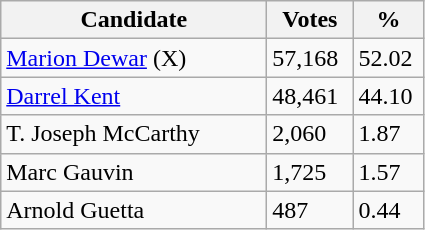<table class="wikitable">
<tr>
<th style="width: 170px">Candidate</th>
<th style="width: 50px">Votes</th>
<th style="width: 40px">%</th>
</tr>
<tr>
<td><a href='#'>Marion Dewar</a> (X)</td>
<td>57,168</td>
<td>52.02</td>
</tr>
<tr>
<td><a href='#'>Darrel Kent</a></td>
<td>48,461</td>
<td>44.10</td>
</tr>
<tr>
<td>T. Joseph McCarthy</td>
<td>2,060</td>
<td>1.87</td>
</tr>
<tr>
<td>Marc Gauvin</td>
<td>1,725</td>
<td>1.57</td>
</tr>
<tr>
<td>Arnold Guetta</td>
<td>487</td>
<td>0.44</td>
</tr>
</table>
